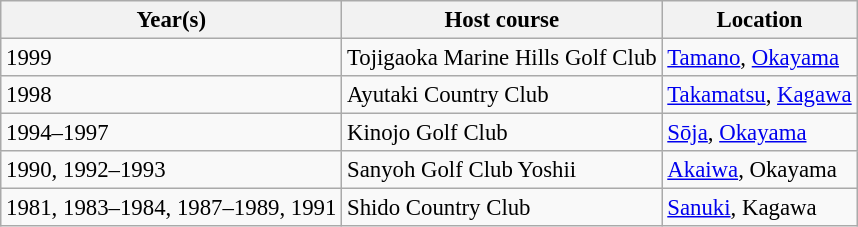<table class=wikitable style="font-size:95%">
<tr>
<th>Year(s)</th>
<th>Host course</th>
<th>Location</th>
</tr>
<tr>
<td>1999</td>
<td>Tojigaoka Marine Hills Golf Club</td>
<td><a href='#'>Tamano</a>, <a href='#'>Okayama</a></td>
</tr>
<tr>
<td>1998</td>
<td>Ayutaki Country Club</td>
<td><a href='#'>Takamatsu</a>, <a href='#'>Kagawa</a></td>
</tr>
<tr>
<td>1994–1997</td>
<td>Kinojo Golf Club</td>
<td><a href='#'>Sōja</a>, <a href='#'>Okayama</a></td>
</tr>
<tr>
<td>1990, 1992–1993</td>
<td>Sanyoh Golf Club Yoshii</td>
<td><a href='#'>Akaiwa</a>, Okayama</td>
</tr>
<tr>
<td>1981, 1983–1984, 1987–1989, 1991</td>
<td>Shido Country Club</td>
<td><a href='#'>Sanuki</a>, Kagawa</td>
</tr>
</table>
